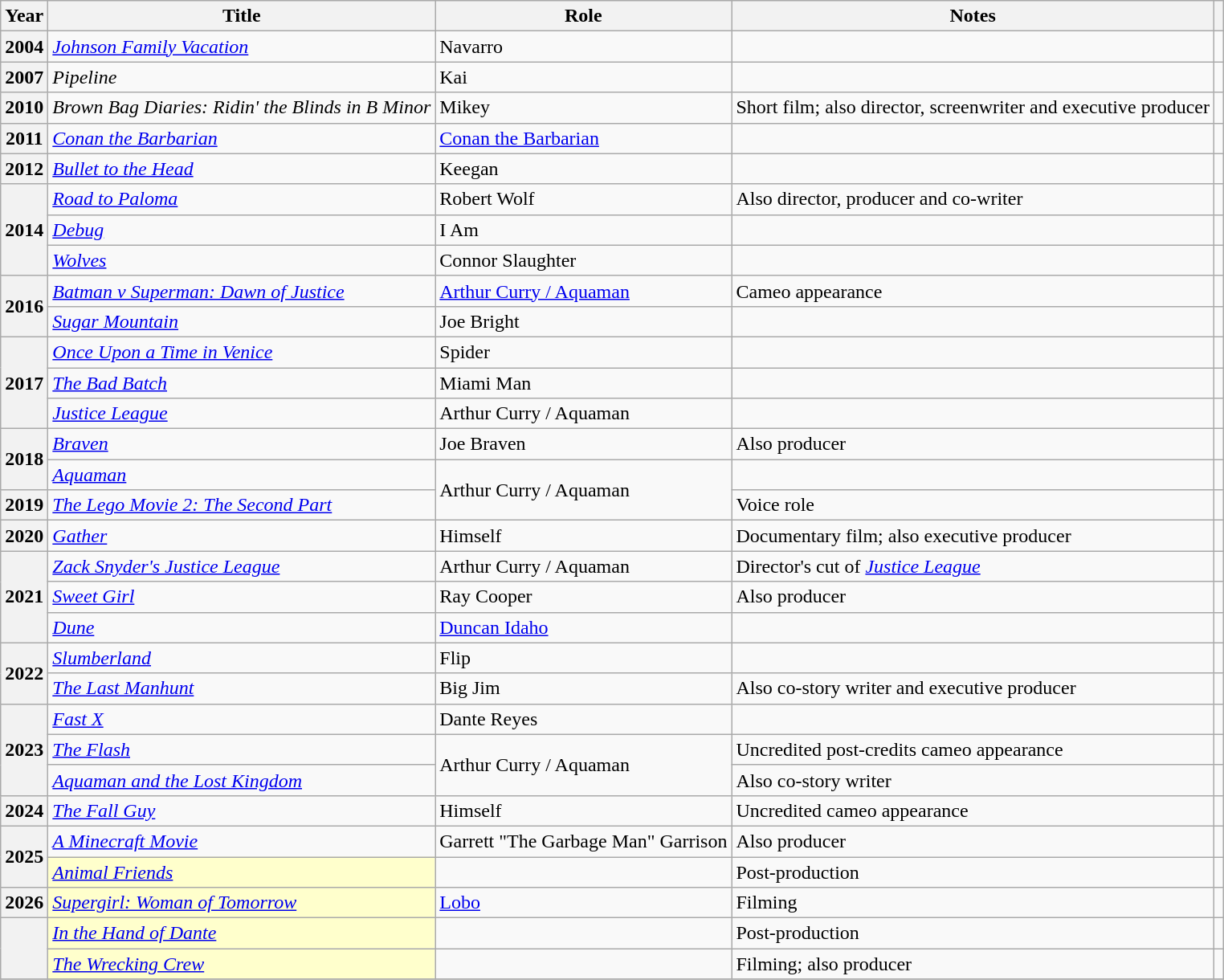<table class="wikitable plainrowheaders sortable">
<tr>
<th scope="col">Year</th>
<th scope="col">Title</th>
<th scope="col">Role</th>
<th scope="col" class="unsortable">Notes</th>
<th scope="col" class="unsortable"></th>
</tr>
<tr>
<th scope=row>2004</th>
<td><em><a href='#'>Johnson Family Vacation</a></em></td>
<td>Navarro</td>
<td></td>
<td style="text-align:center;"></td>
</tr>
<tr>
<th scope=row>2007</th>
<td><em>Pipeline</em></td>
<td>Kai</td>
<td></td>
<td style="text-align:center;"></td>
</tr>
<tr>
<th scope=row>2010</th>
<td><em>Brown Bag Diaries: Ridin' the Blinds in B Minor</em></td>
<td>Mikey</td>
<td>Short film; also director, screenwriter and executive producer</td>
<td style="text-align:center;"></td>
</tr>
<tr>
<th scope=row>2011</th>
<td><em><a href='#'>Conan the Barbarian</a></em></td>
<td><a href='#'>Conan the Barbarian</a></td>
<td></td>
<td style="text-align:center;"></td>
</tr>
<tr>
<th scope=row>2012</th>
<td><em><a href='#'>Bullet to the Head</a></em></td>
<td>Keegan</td>
<td></td>
<td style="text-align:center;"></td>
</tr>
<tr>
<th scope=row rowspan=3>2014</th>
<td><em><a href='#'>Road to Paloma</a></em></td>
<td>Robert Wolf</td>
<td>Also director, producer and co-writer</td>
<td style="text-align:center;"></td>
</tr>
<tr>
<td><em><a href='#'>Debug</a></em></td>
<td>I Am</td>
<td></td>
<td style="text-align:center;"></td>
</tr>
<tr>
<td><em><a href='#'>Wolves</a></em></td>
<td>Connor Slaughter</td>
<td></td>
<td style="text-align:center;"></td>
</tr>
<tr>
<th scope=row rowspan=2>2016</th>
<td><em><a href='#'>Batman v Superman: Dawn of Justice</a></em></td>
<td><a href='#'>Arthur Curry / Aquaman</a></td>
<td>Cameo appearance</td>
<td style="text-align:center;"></td>
</tr>
<tr>
<td><em><a href='#'>Sugar Mountain</a></em></td>
<td>Joe Bright</td>
<td></td>
<td style="text-align:center;"></td>
</tr>
<tr>
<th scope=row rowspan=3>2017</th>
<td><em><a href='#'>Once Upon a Time in Venice</a></em></td>
<td>Spider</td>
<td></td>
<td style="text-align:center;"></td>
</tr>
<tr>
<td><em><a href='#'>The Bad Batch</a></em></td>
<td>Miami Man</td>
<td></td>
<td style="text-align:center;"></td>
</tr>
<tr>
<td><em><a href='#'>Justice League</a></em></td>
<td>Arthur Curry / Aquaman</td>
<td></td>
<td style="text-align:center;"></td>
</tr>
<tr>
<th scope=row rowspan=2>2018</th>
<td><em><a href='#'>Braven</a></em></td>
<td>Joe Braven</td>
<td>Also producer</td>
<td style="text-align:center;"></td>
</tr>
<tr>
<td><em><a href='#'>Aquaman</a></em></td>
<td rowspan=2>Arthur Curry / Aquaman</td>
<td></td>
<td style="text-align:center;"></td>
</tr>
<tr>
<th scope=row>2019</th>
<td><em><a href='#'>The Lego Movie 2: The Second Part</a></em></td>
<td>Voice role</td>
<td style="text-align:center;"></td>
</tr>
<tr>
<th scope=row>2020</th>
<td><em><a href='#'>Gather</a></em></td>
<td>Himself</td>
<td>Documentary film; also executive producer</td>
<td style="text-align:center;"></td>
</tr>
<tr>
<th scope=row rowspan=3>2021</th>
<td><em><a href='#'>Zack Snyder's Justice League</a></em></td>
<td>Arthur Curry / Aquaman</td>
<td>Director's cut of <em><a href='#'>Justice League</a></em></td>
<td></td>
</tr>
<tr>
<td><em><a href='#'>Sweet Girl</a></em></td>
<td>Ray Cooper</td>
<td>Also producer</td>
<td style="text-align:center;"></td>
</tr>
<tr>
<td><em><a href='#'>Dune</a></em></td>
<td><a href='#'>Duncan Idaho</a></td>
<td></td>
<td style="text-align:center;"></td>
</tr>
<tr>
<th scope=row rowspan=2>2022</th>
<td><em><a href='#'>Slumberland</a></em></td>
<td>Flip</td>
<td></td>
<td style="text-align:center;"></td>
</tr>
<tr>
<td><em><a href='#'>The Last Manhunt</a></em></td>
<td>Big Jim</td>
<td>Also co-story writer and executive producer</td>
<td style="text-align:center;"></td>
</tr>
<tr>
<th scope=row rowspan=3>2023</th>
<td><em><a href='#'>Fast X</a></em></td>
<td>Dante Reyes</td>
<td></td>
<td style="text-align:center;"></td>
</tr>
<tr>
<td><em><a href='#'>The Flash</a></em></td>
<td rowspan=2>Arthur Curry / Aquaman</td>
<td>Uncredited post-credits cameo appearance</td>
<td></td>
</tr>
<tr>
<td><em><a href='#'>Aquaman and the Lost Kingdom</a></em></td>
<td>Also co-story writer</td>
<td style="text-align:center;"></td>
</tr>
<tr>
<th scope=row>2024</th>
<td><em><a href='#'>The Fall Guy</a></em></td>
<td>Himself</td>
<td>Uncredited cameo appearance</td>
<td style="text-align:center;"></td>
</tr>
<tr>
<th scope=row rowspan="2">2025</th>
<td><em><a href='#'>A Minecraft Movie</a></em></td>
<td>Garrett "The Garbage Man" Garrison</td>
<td>Also producer</td>
<td style="text-align:center;"></td>
</tr>
<tr>
<td style="background:#FFFFCC;"><em><a href='#'>Animal Friends</a></em> </td>
<td></td>
<td>Post-production</td>
<td style="text-align:center;"></td>
</tr>
<tr>
<th scope=row>2026</th>
<td style="background:#FFFFCC;"><em><a href='#'>Supergirl: Woman of Tomorrow</a></em> </td>
<td><a href='#'>Lobo</a></td>
<td>Filming</td>
<td style="text-align:center;"></td>
</tr>
<tr>
<th scope=row rowspan="2"></th>
<td style="background:#FFFFCC;"><em><a href='#'>In the Hand of Dante</a></em> </td>
<td></td>
<td>Post-production</td>
<td style="text-align:center;"></td>
</tr>
<tr>
<td style="background:#FFFFCC;"><em><a href='#'>The Wrecking Crew</a></em> </td>
<td></td>
<td>Filming; also producer</td>
<td style="text-align:center;"></td>
</tr>
<tr>
</tr>
</table>
